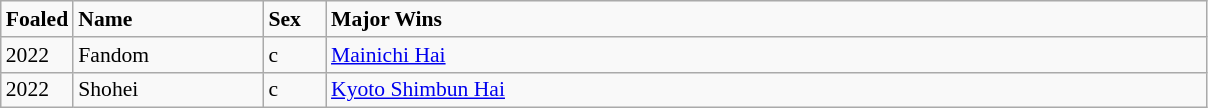<table class="wikitable sortable" style="font-size:90%">
<tr>
<td style="width:35px;"><strong>Foaled</strong></td>
<td style="width:120px;"><strong>Name</strong></td>
<td style="width:35px;"><strong>Sex</strong></td>
<td style="width:580px;"><strong>Major Wins</strong></td>
</tr>
<tr>
<td>2022</td>
<td>Fandom</td>
<td>c</td>
<td><a href='#'>Mainichi Hai</a></td>
</tr>
<tr>
<td>2022</td>
<td>Shohei</td>
<td>c</td>
<td><a href='#'>Kyoto Shimbun Hai</a></td>
</tr>
</table>
